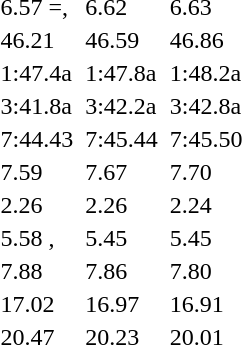<table>
<tr>
<td></td>
<td></td>
<td>6.57 =, </td>
<td></td>
<td>6.62</td>
<td></td>
<td>6.63</td>
</tr>
<tr>
<td></td>
<td></td>
<td>46.21 </td>
<td></td>
<td>46.59</td>
<td></td>
<td>46.86</td>
</tr>
<tr>
<td></td>
<td></td>
<td>1:47.4a</td>
<td></td>
<td>1:47.8a</td>
<td></td>
<td>1:48.2a</td>
</tr>
<tr>
<td></td>
<td></td>
<td>3:41.8a</td>
<td></td>
<td>3:42.2a</td>
<td></td>
<td>3:42.8a</td>
</tr>
<tr>
<td></td>
<td></td>
<td>7:44.43 </td>
<td></td>
<td>7:45.44</td>
<td></td>
<td>7:45.50</td>
</tr>
<tr>
<td></td>
<td></td>
<td>7.59 </td>
<td></td>
<td>7.67</td>
<td></td>
<td>7.70</td>
</tr>
<tr>
<td></td>
<td></td>
<td>2.26</td>
<td></td>
<td>2.26</td>
<td></td>
<td>2.24</td>
</tr>
<tr>
<td></td>
<td></td>
<td>5.58 , </td>
<td></td>
<td>5.45</td>
<td></td>
<td>5.45</td>
</tr>
<tr>
<td></td>
<td></td>
<td>7.88</td>
<td></td>
<td>7.86</td>
<td></td>
<td>7.80</td>
</tr>
<tr>
<td></td>
<td></td>
<td>17.02</td>
<td></td>
<td>16.97</td>
<td></td>
<td>16.91</td>
</tr>
<tr>
<td></td>
<td></td>
<td>20.47</td>
<td></td>
<td>20.23</td>
<td></td>
<td>20.01</td>
</tr>
</table>
